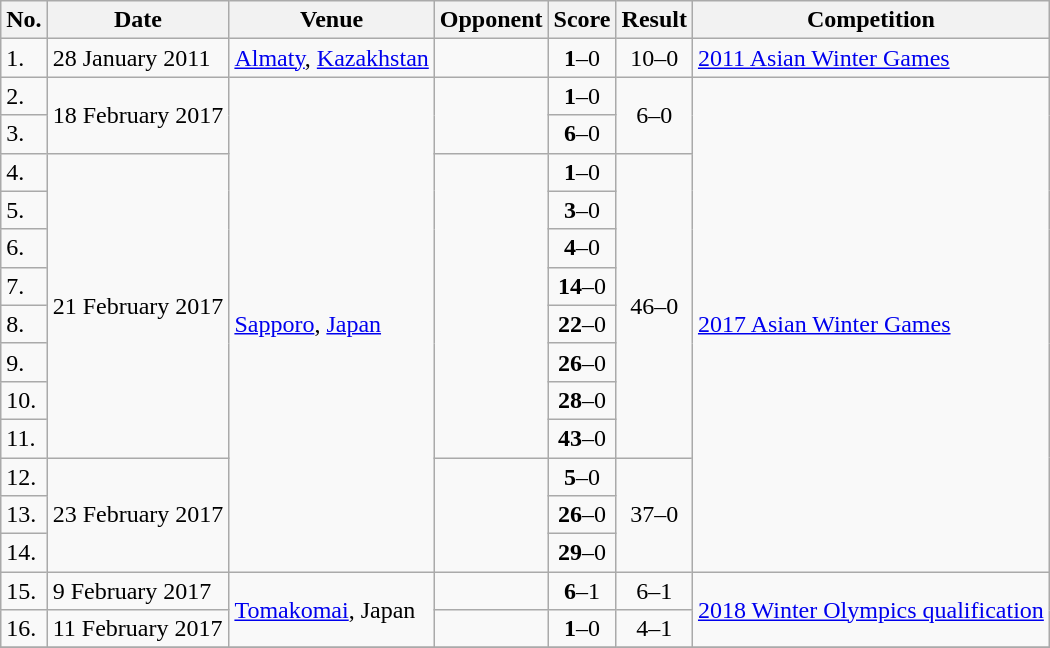<table class="wikitable">
<tr>
<th>No.</th>
<th>Date</th>
<th>Venue</th>
<th>Opponent</th>
<th>Score</th>
<th>Result</th>
<th>Competition</th>
</tr>
<tr>
<td>1.</td>
<td>28 January 2011</td>
<td><a href='#'>Almaty</a>, <a href='#'>Kazakhstan</a></td>
<td></td>
<td align=center><strong>1</strong>–0</td>
<td align=center>10–0</td>
<td><a href='#'>2011 Asian Winter Games</a></td>
</tr>
<tr>
<td>2.</td>
<td rowspan=2>18 February 2017</td>
<td rowspan=13><a href='#'>Sapporo</a>, <a href='#'>Japan</a></td>
<td rowspan=2></td>
<td align=center><strong>1</strong>–0</td>
<td rowspan=2 align=center>6–0</td>
<td rowspan=13><a href='#'>2017 Asian Winter Games</a></td>
</tr>
<tr>
<td>3.</td>
<td align=center><strong>6</strong>–0</td>
</tr>
<tr>
<td>4.</td>
<td rowspan=8>21 February 2017</td>
<td rowspan=8></td>
<td align=center><strong>1</strong>–0</td>
<td rowspan=8 align=center>46–0</td>
</tr>
<tr>
<td>5.</td>
<td align=center><strong>3</strong>–0</td>
</tr>
<tr>
<td>6.</td>
<td align=center><strong>4</strong>–0</td>
</tr>
<tr>
<td>7.</td>
<td align=center><strong>14</strong>–0</td>
</tr>
<tr>
<td>8.</td>
<td align=center><strong>22</strong>–0</td>
</tr>
<tr>
<td>9.</td>
<td align=center><strong>26</strong>–0</td>
</tr>
<tr>
<td>10.</td>
<td align=center><strong>28</strong>–0</td>
</tr>
<tr>
<td>11.</td>
<td align=center><strong>43</strong>–0</td>
</tr>
<tr>
<td>12.</td>
<td rowspan=3>23 February 2017</td>
<td rowspan=3></td>
<td align=center><strong>5</strong>–0</td>
<td rowspan=3 align=center>37–0</td>
</tr>
<tr>
<td>13.</td>
<td align=center><strong>26</strong>–0</td>
</tr>
<tr>
<td>14.</td>
<td align=center><strong>29</strong>–0</td>
</tr>
<tr>
<td>15.</td>
<td>9 February 2017</td>
<td rowspan=2><a href='#'>Tomakomai</a>, Japan</td>
<td></td>
<td align=center><strong>6</strong>–1</td>
<td align=center>6–1</td>
<td rowspan=2><a href='#'>2018 Winter Olympics qualification</a></td>
</tr>
<tr>
<td>16.</td>
<td>11 February 2017</td>
<td></td>
<td align=center><strong>1</strong>–0</td>
<td align=center>4–1</td>
</tr>
<tr>
</tr>
</table>
